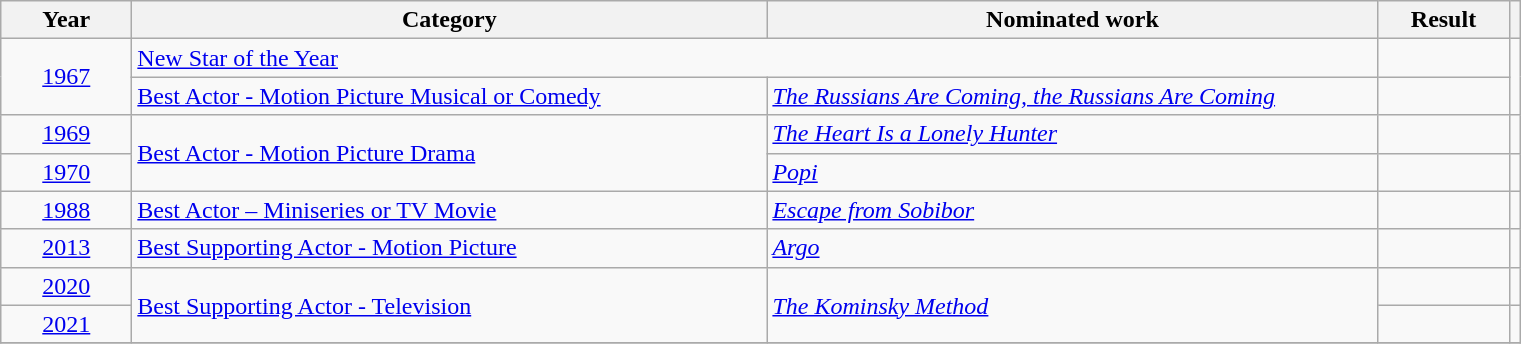<table class=wikitable>
<tr>
<th scope="col" style="width:5em;">Year</th>
<th scope="col" style="width:26em;">Category</th>
<th scope="col" style="width:25em;">Nominated work</th>
<th scope="col" style="width:5em;">Result</th>
<th></th>
</tr>
<tr>
<td style="text-align:center;", rowspan=2><a href='#'>1967</a></td>
<td colspan=2><a href='#'>New Star of the Year</a></td>
<td></td>
<td rowspan=2></td>
</tr>
<tr>
<td><a href='#'>Best Actor - Motion Picture Musical or Comedy</a></td>
<td><em><a href='#'>The Russians Are Coming, the Russians Are Coming</a></em></td>
<td></td>
</tr>
<tr>
<td style="text-align:center;"><a href='#'>1969</a></td>
<td rowspan=2><a href='#'>Best Actor - Motion Picture Drama</a></td>
<td><em><a href='#'>The Heart Is a Lonely Hunter</a></em></td>
<td></td>
<td></td>
</tr>
<tr>
<td style="text-align:center;"><a href='#'>1970</a></td>
<td><em><a href='#'>Popi</a></em></td>
<td></td>
<td></td>
</tr>
<tr>
<td style="text-align:center;"><a href='#'>1988</a></td>
<td><a href='#'>Best Actor – Miniseries or TV Movie</a></td>
<td><em><a href='#'>Escape from Sobibor</a></em></td>
<td></td>
<td></td>
</tr>
<tr>
<td style="text-align:center;"><a href='#'>2013</a></td>
<td><a href='#'>Best Supporting Actor - Motion Picture</a></td>
<td><em><a href='#'>Argo</a></em></td>
<td></td>
<td></td>
</tr>
<tr>
<td style="text-align:center;"><a href='#'>2020</a></td>
<td rowspan=2><a href='#'>Best Supporting Actor - Television</a></td>
<td rowspan=2><em><a href='#'>The Kominsky Method</a></em></td>
<td></td>
<td></td>
</tr>
<tr>
<td style="text-align:center;"><a href='#'>2021</a></td>
<td></td>
<td></td>
</tr>
<tr>
</tr>
</table>
